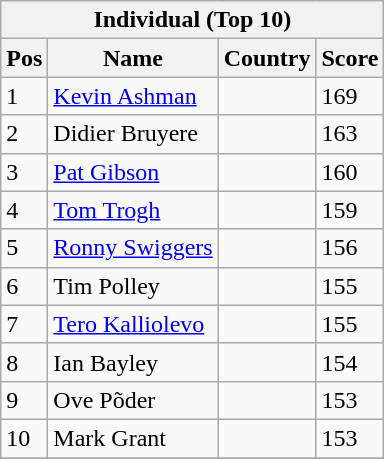<table class="wikitable">
<tr>
<th colspan="4">Individual (Top 10)</th>
</tr>
<tr>
<th>Pos</th>
<th>Name</th>
<th>Country</th>
<th>Score</th>
</tr>
<tr>
<td>1</td>
<td><a href='#'>Kevin Ashman</a></td>
<td></td>
<td>169</td>
</tr>
<tr>
<td>2</td>
<td>Didier Bruyere</td>
<td></td>
<td>163</td>
</tr>
<tr>
<td>3</td>
<td><a href='#'>Pat Gibson</a></td>
<td></td>
<td>160</td>
</tr>
<tr>
<td>4</td>
<td><a href='#'>Tom Trogh</a></td>
<td></td>
<td>159</td>
</tr>
<tr>
<td>5</td>
<td><a href='#'>Ronny Swiggers</a></td>
<td></td>
<td>156</td>
</tr>
<tr>
<td>6</td>
<td>Tim Polley</td>
<td></td>
<td>155</td>
</tr>
<tr>
<td>7</td>
<td><a href='#'>Tero Kalliolevo</a></td>
<td></td>
<td>155</td>
</tr>
<tr>
<td>8</td>
<td>Ian Bayley</td>
<td></td>
<td>154</td>
</tr>
<tr>
<td>9</td>
<td>Ove Põder</td>
<td></td>
<td>153</td>
</tr>
<tr>
<td>10</td>
<td>Mark Grant</td>
<td></td>
<td>153</td>
</tr>
<tr>
</tr>
</table>
